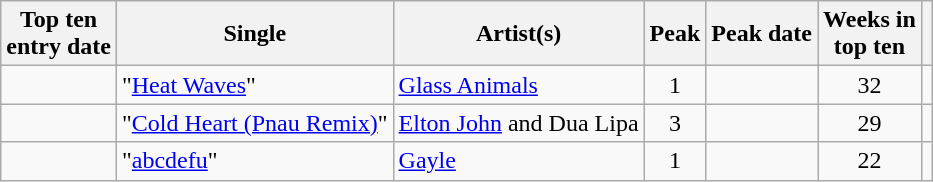<table class="wikitable sortable">
<tr>
<th>Top ten<br>entry date</th>
<th>Single</th>
<th>Artist(s)</th>
<th data-sort-type="number">Peak</th>
<th>Peak date</th>
<th data-sort-type="number">Weeks in<br>top ten</th>
<th></th>
</tr>
<tr>
<td></td>
<td>"<a href='#'>Heat Waves</a>"</td>
<td><a href='#'>Glass Animals</a></td>
<td style="text-align:center;">1</td>
<td></td>
<td style="text-align:center;">32</td>
<td style="text-align:center;"> </td>
</tr>
<tr>
<td></td>
<td>"<a href='#'>Cold Heart (Pnau Remix)</a>"</td>
<td><a href='#'>Elton John</a> and Dua Lipa</td>
<td style="text-align:center;">3</td>
<td></td>
<td style="text-align:center;">29</td>
<td style="text-align:center;"> </td>
</tr>
<tr>
<td></td>
<td>"<a href='#'>abcdefu</a>"</td>
<td><a href='#'>Gayle</a></td>
<td style="text-align:center;">1</td>
<td></td>
<td style="text-align:center;">22</td>
<td style="text-align:center;"> </td>
</tr>
</table>
